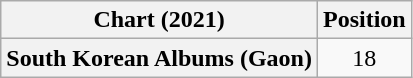<table class="wikitable plainrowheaders" style="text-align:center">
<tr>
<th scope="col">Chart (2021)</th>
<th scope="col">Position</th>
</tr>
<tr>
<th scope="row">South Korean Albums (Gaon)</th>
<td>18</td>
</tr>
</table>
